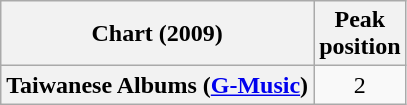<table class="wikitable plainrowheaders">
<tr>
<th scope="col">Chart (2009)</th>
<th scope="col">Peak<br>position</th>
</tr>
<tr>
<th scope="row">Taiwanese Albums (<a href='#'>G-Music</a>)</th>
<td align="center">2</td>
</tr>
</table>
